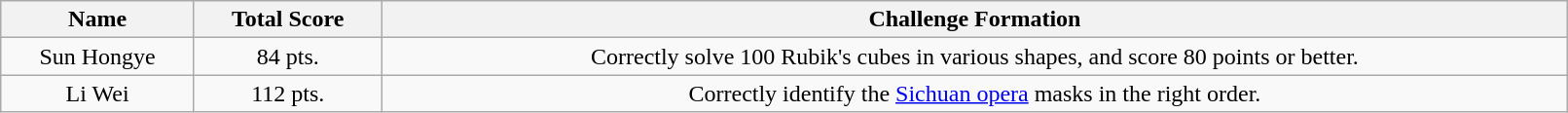<table class="wikitable" style="width:85%; text-align:center">
<tr>
<th>Name</th>
<th>Total Score</th>
<th>Challenge Formation</th>
</tr>
<tr>
<td>Sun Hongye</td>
<td>84 pts.</td>
<td>Correctly solve 100 Rubik's cubes in various shapes, and score 80 points or better.</td>
</tr>
<tr>
<td>Li Wei</td>
<td>112 pts.</td>
<td>Correctly identify the <a href='#'>Sichuan opera</a> masks in the right order.</td>
</tr>
</table>
